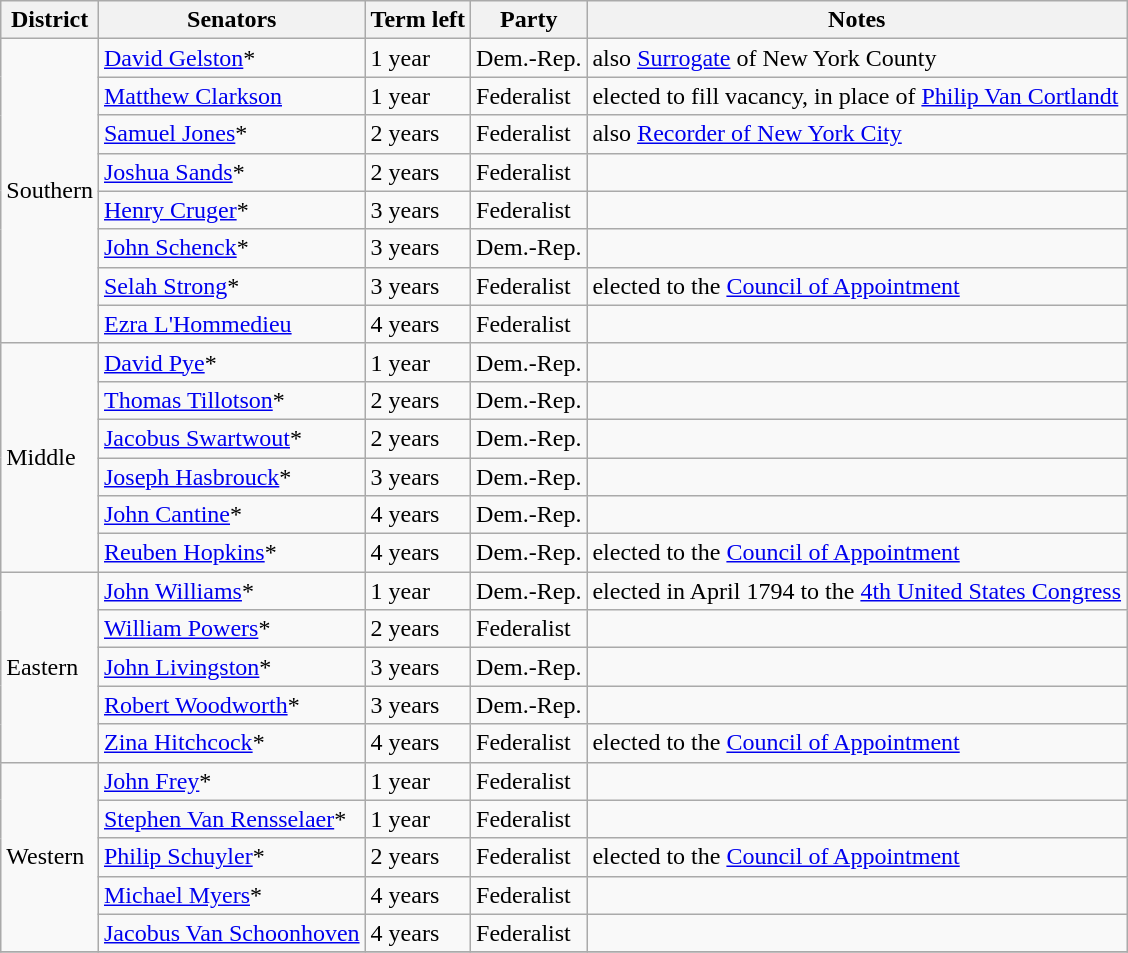<table class=wikitable>
<tr>
<th>District</th>
<th>Senators</th>
<th>Term left</th>
<th>Party</th>
<th>Notes</th>
</tr>
<tr>
<td rowspan="8">Southern</td>
<td><a href='#'>David Gelston</a>*</td>
<td>1 year</td>
<td>Dem.-Rep.</td>
<td>also <a href='#'>Surrogate</a> of New York County</td>
</tr>
<tr>
<td><a href='#'>Matthew Clarkson</a></td>
<td>1 year</td>
<td>Federalist</td>
<td>elected to fill vacancy, in place of <a href='#'>Philip Van Cortlandt</a></td>
</tr>
<tr>
<td><a href='#'>Samuel Jones</a>*</td>
<td>2 years</td>
<td>Federalist</td>
<td>also <a href='#'>Recorder of New York City</a></td>
</tr>
<tr>
<td><a href='#'>Joshua Sands</a>*</td>
<td>2 years</td>
<td>Federalist</td>
<td></td>
</tr>
<tr>
<td><a href='#'>Henry Cruger</a>*</td>
<td>3 years</td>
<td>Federalist</td>
<td></td>
</tr>
<tr>
<td><a href='#'>John Schenck</a>*</td>
<td>3 years</td>
<td>Dem.-Rep.</td>
<td></td>
</tr>
<tr>
<td><a href='#'>Selah Strong</a>*</td>
<td>3 years</td>
<td>Federalist</td>
<td>elected to the <a href='#'>Council of Appointment</a></td>
</tr>
<tr>
<td><a href='#'>Ezra L'Hommedieu</a></td>
<td>4 years</td>
<td>Federalist</td>
<td></td>
</tr>
<tr>
<td rowspan="6">Middle</td>
<td><a href='#'>David Pye</a>*</td>
<td>1 year</td>
<td>Dem.-Rep.</td>
<td></td>
</tr>
<tr>
<td><a href='#'>Thomas Tillotson</a>*</td>
<td>2 years</td>
<td>Dem.-Rep.</td>
<td></td>
</tr>
<tr>
<td><a href='#'>Jacobus Swartwout</a>*</td>
<td>2 years</td>
<td>Dem.-Rep.</td>
<td></td>
</tr>
<tr>
<td><a href='#'>Joseph Hasbrouck</a>*</td>
<td>3 years</td>
<td>Dem.-Rep.</td>
<td></td>
</tr>
<tr>
<td><a href='#'>John Cantine</a>*</td>
<td>4 years</td>
<td>Dem.-Rep.</td>
<td></td>
</tr>
<tr>
<td><a href='#'>Reuben Hopkins</a>*</td>
<td>4 years</td>
<td>Dem.-Rep.</td>
<td>elected to the <a href='#'>Council of Appointment</a></td>
</tr>
<tr>
<td rowspan="5">Eastern</td>
<td><a href='#'>John Williams</a>*</td>
<td>1 year</td>
<td>Dem.-Rep.</td>
<td>elected in April 1794 to the <a href='#'>4th United States Congress</a></td>
</tr>
<tr>
<td><a href='#'>William Powers</a>*</td>
<td>2 years</td>
<td>Federalist</td>
<td></td>
</tr>
<tr>
<td><a href='#'>John Livingston</a>*</td>
<td>3 years</td>
<td>Dem.-Rep.</td>
<td></td>
</tr>
<tr>
<td><a href='#'>Robert Woodworth</a>*</td>
<td>3 years</td>
<td>Dem.-Rep.</td>
<td></td>
</tr>
<tr>
<td><a href='#'>Zina Hitchcock</a>*</td>
<td>4 years</td>
<td>Federalist</td>
<td>elected to the <a href='#'>Council of Appointment</a></td>
</tr>
<tr>
<td rowspan="5">Western</td>
<td><a href='#'>John Frey</a>*</td>
<td>1 year</td>
<td>Federalist</td>
<td></td>
</tr>
<tr>
<td><a href='#'>Stephen Van Rensselaer</a>*</td>
<td>1 year</td>
<td>Federalist</td>
<td></td>
</tr>
<tr>
<td><a href='#'>Philip Schuyler</a>*</td>
<td>2 years</td>
<td>Federalist</td>
<td>elected to the <a href='#'>Council of Appointment</a></td>
</tr>
<tr>
<td><a href='#'>Michael Myers</a>*</td>
<td>4 years</td>
<td>Federalist</td>
<td></td>
</tr>
<tr>
<td><a href='#'>Jacobus Van Schoonhoven</a></td>
<td>4 years</td>
<td>Federalist</td>
<td></td>
</tr>
<tr>
</tr>
</table>
